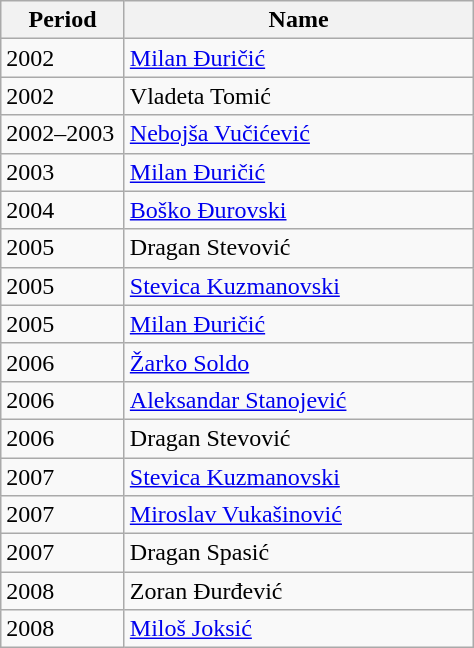<table class="wikitable">
<tr>
<th width="75">Period</th>
<th width="225">Name</th>
</tr>
<tr>
<td>2002</td>
<td> <a href='#'>Milan Đuričić</a></td>
</tr>
<tr>
<td>2002</td>
<td> Vladeta Tomić</td>
</tr>
<tr>
<td>2002–2003</td>
<td> <a href='#'>Nebojša Vučićević</a></td>
</tr>
<tr>
<td>2003</td>
<td> <a href='#'>Milan Đuričić</a></td>
</tr>
<tr>
<td>2004</td>
<td> <a href='#'>Boško Đurovski</a></td>
</tr>
<tr>
<td>2005</td>
<td> Dragan Stevović</td>
</tr>
<tr>
<td>2005</td>
<td> <a href='#'>Stevica Kuzmanovski</a></td>
</tr>
<tr>
<td>2005</td>
<td> <a href='#'>Milan Đuričić</a></td>
</tr>
<tr>
<td>2006</td>
<td> <a href='#'>Žarko Soldo</a></td>
</tr>
<tr>
<td>2006</td>
<td> <a href='#'>Aleksandar Stanojević</a></td>
</tr>
<tr>
<td>2006</td>
<td> Dragan Stevović</td>
</tr>
<tr>
<td>2007</td>
<td> <a href='#'>Stevica Kuzmanovski</a></td>
</tr>
<tr>
<td>2007</td>
<td> <a href='#'>Miroslav Vukašinović</a></td>
</tr>
<tr>
<td>2007</td>
<td> Dragan Spasić</td>
</tr>
<tr>
<td>2008</td>
<td> Zoran Đurđević</td>
</tr>
<tr>
<td>2008</td>
<td> <a href='#'>Miloš Joksić</a></td>
</tr>
</table>
